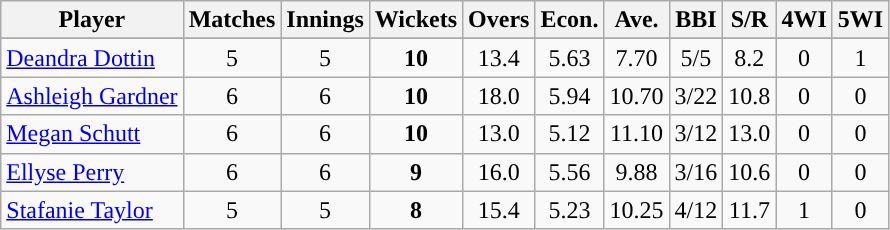<table class="wikitable" style="text-align: center;">
<tr>
<th>Player</th>
<th>Matches</th>
<th>Innings</th>
<th>Wickets</th>
<th>Overs</th>
<th>Econ.</th>
<th>Ave.</th>
<th>BBI</th>
<th>S/R</th>
<th>4WI</th>
<th>5WI</th>
</tr>
<tr>
</tr>
<tr>
<td style="text-align:left"> <a href='#'>Deandra Dottin</a></td>
<td>5</td>
<td>5</td>
<td><strong>10</strong></td>
<td>13.4</td>
<td>5.63</td>
<td>7.70</td>
<td>5/5</td>
<td>8.2</td>
<td>0</td>
<td>1</td>
</tr>
<tr>
<td style="text-align:left"> <a href='#'>Ashleigh Gardner</a></td>
<td>6</td>
<td>6</td>
<td><strong>10</strong></td>
<td>18.0</td>
<td>5.94</td>
<td>10.70</td>
<td>3/22</td>
<td>10.8</td>
<td>0</td>
<td>0</td>
</tr>
<tr>
<td style="text-align:left"> <a href='#'>Megan Schutt</a></td>
<td>6</td>
<td>6</td>
<td><strong>10</strong></td>
<td>13.0</td>
<td>5.12</td>
<td>11.10</td>
<td>3/12</td>
<td>13.0</td>
<td>0</td>
<td>0</td>
</tr>
<tr>
<td style="text-align:left"> <a href='#'>Ellyse Perry</a></td>
<td>6</td>
<td>6</td>
<td><strong>9</strong></td>
<td>16.0</td>
<td>5.56</td>
<td>9.88</td>
<td>3/16</td>
<td>10.6</td>
<td>0</td>
<td>0</td>
</tr>
<tr>
<td style="text-align:left"> <a href='#'>Stafanie Taylor</a></td>
<td>5</td>
<td>5</td>
<td><strong>8</strong></td>
<td>15.4</td>
<td>5.23</td>
<td>10.25</td>
<td>4/12</td>
<td>11.7</td>
<td>1</td>
<td>0</td>
</tr>
</table>
